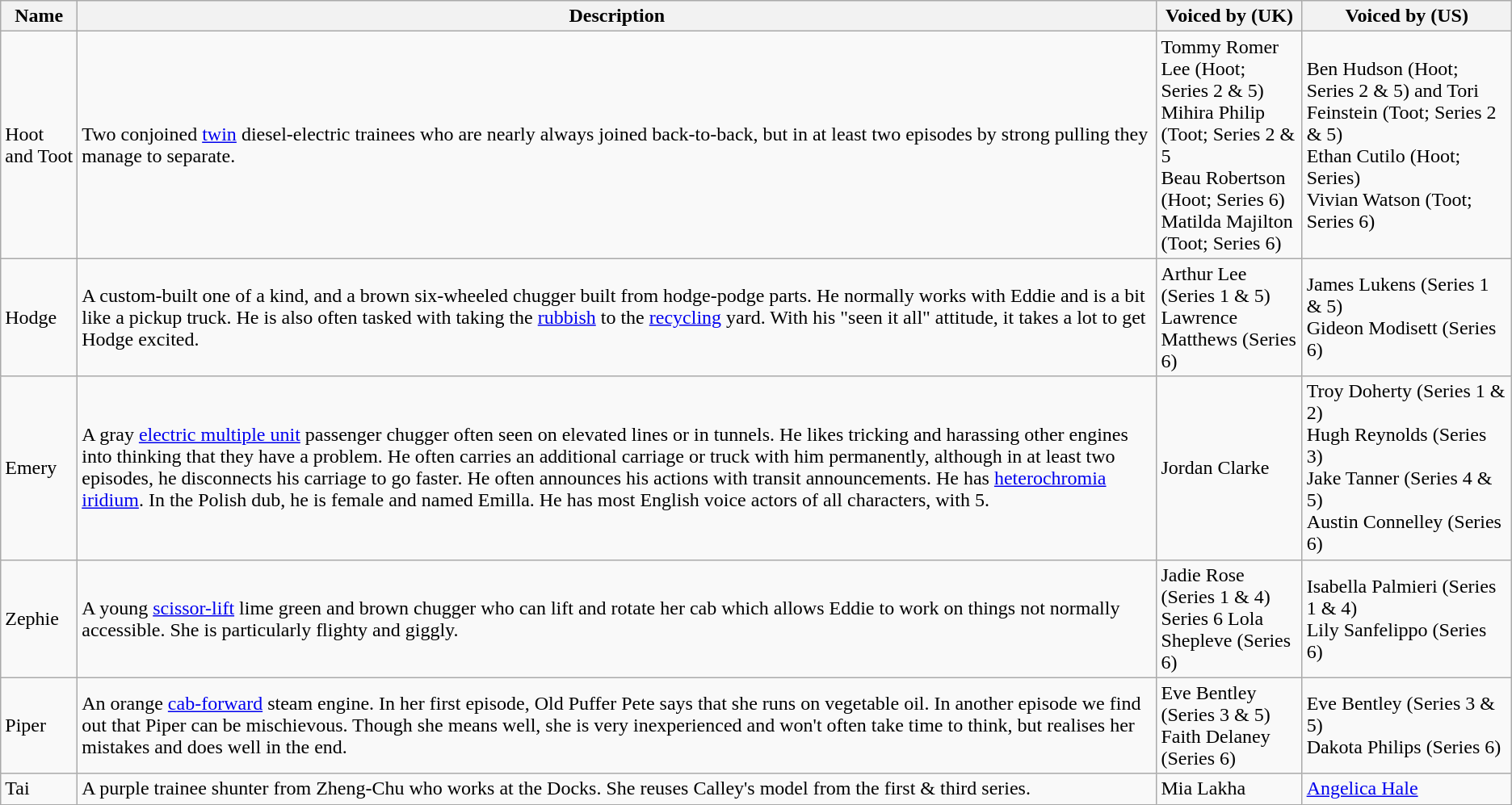<table class="wikitable">
<tr>
<th>Name</th>
<th>Description</th>
<th>Voiced by (UK)</th>
<th>Voiced by (US)</th>
</tr>
<tr>
<td>Hoot and Toot </td>
<td>Two conjoined <a href='#'>twin</a> diesel-electric trainees who are nearly always joined back-to-back, but in at least two episodes by strong pulling they manage to separate.</td>
<td>Tommy Romer Lee (Hoot; Series 2 & 5)<br> Mihira Philip (Toot; Series 2 & 5 <br>Beau Robertson (Hoot; Series 6)<br>Matilda Majilton (Toot; Series 6)</td>
<td>Ben Hudson (Hoot; Series 2 & 5) and Tori Feinstein (Toot; Series 2 & 5)<br>Ethan Cutilo (Hoot; Series)<br>Vivian Watson (Toot; Series 6)</td>
</tr>
<tr>
<td>Hodge </td>
<td>A custom-built one of a kind, and a brown six-wheeled chugger built from hodge-podge parts. He normally works with Eddie and is a bit like a pickup truck. He is also often tasked with taking the <a href='#'>rubbish</a> to the <a href='#'>recycling</a> yard. With his "seen it all" attitude, it takes a lot to get Hodge excited.</td>
<td>Arthur Lee (Series 1 & 5)<br>Lawrence Matthews (Series 6)</td>
<td>James Lukens (Series 1 & 5)<br>Gideon Modisett (Series 6)</td>
</tr>
<tr>
<td>Emery</td>
<td>A gray <a href='#'>electric multiple unit</a> passenger chugger often seen on elevated lines or in tunnels. He likes tricking and harassing other engines into thinking that they have a problem. He often carries an additional carriage or truck with him permanently, although in at least two episodes, he disconnects his carriage to go faster. He often announces his actions with transit announcements. He has <a href='#'>heterochromia iridium</a>. In the Polish dub, he is female and named Emilla. He has most English voice actors of all characters, with 5.</td>
<td>Jordan Clarke</td>
<td>Troy Doherty (Series 1 & 2)<br>Hugh Reynolds (Series 3)<br>Jake Tanner (Series 4 & 5)<br>Austin Connelley (Series 6)</td>
</tr>
<tr>
<td>Zephie</td>
<td>A young <a href='#'>scissor-lift</a> lime green and brown chugger who can lift and rotate her cab which allows Eddie to work on things not normally accessible. She is particularly flighty and giggly.</td>
<td>Jadie Rose (Series 1 & 4)<br>Series 6 Lola Shepleve (Series 6)</td>
<td>Isabella Palmieri (Series 1 & 4)<br>Lily Sanfelippo (Series 6)</td>
</tr>
<tr>
<td>Piper</td>
<td>An orange <a href='#'>cab-forward</a> steam engine. In her first episode, Old Puffer Pete says that she runs on vegetable oil. In another episode we find out that Piper can be mischievous. Though she means well, she is very inexperienced and won't often take time to think, but realises her mistakes and does well in the end.</td>
<td>Eve Bentley (Series 3 & 5)<br>Faith Delaney (Series 6)</td>
<td>Eve Bentley (Series 3 & 5)<br>Dakota Philips (Series 6)</td>
</tr>
<tr>
<td>Tai</td>
<td>A purple trainee shunter from Zheng-Chu who works at the Docks. She reuses Calley's model from the first & third series.</td>
<td>Mia Lakha</td>
<td><a href='#'>Angelica Hale</a></td>
</tr>
</table>
